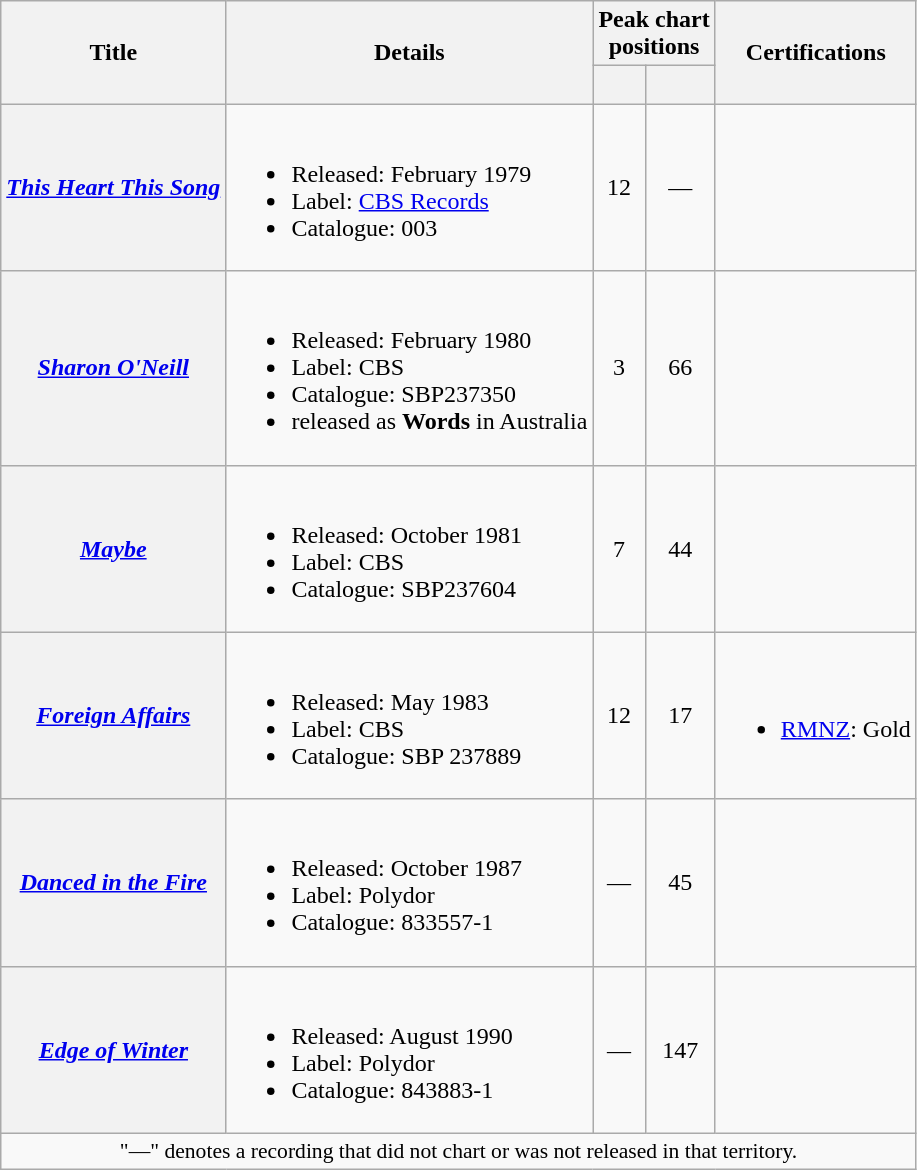<table class="wikitable plainrowheaders">
<tr>
<th rowspan="2">Title</th>
<th rowspan="2">Details</th>
<th colspan="2">Peak chart<br>positions</th>
<th rowspan="2">Certifications</th>
</tr>
<tr>
<th><br></th>
<th><br></th>
</tr>
<tr>
<th scope="row"><em><a href='#'>This Heart This Song</a></em></th>
<td><br><ul><li>Released: February 1979</li><li>Label: <a href='#'>CBS Records</a></li><li>Catalogue: 003</li></ul></td>
<td align="center">12</td>
<td align="center">—</td>
<td></td>
</tr>
<tr>
<th scope="row"><em><a href='#'>Sharon O'Neill</a></em></th>
<td><br><ul><li>Released: February 1980</li><li>Label: CBS</li><li>Catalogue: SBP237350</li><li>released as <strong>Words</strong> in Australia</li></ul></td>
<td align="center">3</td>
<td align="center">66</td>
<td></td>
</tr>
<tr>
<th scope="row"><em><a href='#'>Maybe</a></em></th>
<td><br><ul><li>Released: October 1981</li><li>Label: CBS</li><li>Catalogue: SBP237604</li></ul></td>
<td align="center">7</td>
<td align="center">44</td>
<td></td>
</tr>
<tr>
<th scope="row"><em><a href='#'>Foreign Affairs</a></em></th>
<td><br><ul><li>Released: May 1983</li><li>Label: CBS</li><li>Catalogue: SBP 237889</li></ul></td>
<td align="center">12</td>
<td align="center">17</td>
<td><br><ul><li><a href='#'>RMNZ</a>: Gold</li></ul></td>
</tr>
<tr>
<th scope="row"><em><a href='#'>Danced in the Fire</a></em></th>
<td><br><ul><li>Released: October 1987</li><li>Label: Polydor</li><li>Catalogue: 833557-1</li></ul></td>
<td align="center">—</td>
<td align="center">45</td>
<td></td>
</tr>
<tr>
<th scope="row"><em><a href='#'>Edge of Winter</a></em></th>
<td><br><ul><li>Released: August 1990</li><li>Label: Polydor</li><li>Catalogue: 843883-1</li></ul></td>
<td align="center">—</td>
<td align="center">147</td>
<td></td>
</tr>
<tr>
<td colspan="6" style="font-size:90%" align="center">"—" denotes a recording that did not chart or was not released in that territory.</td>
</tr>
</table>
